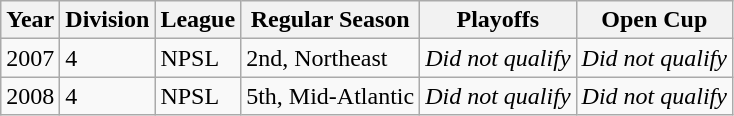<table class="wikitable">
<tr>
<th>Year</th>
<th>Division</th>
<th>League</th>
<th>Regular Season</th>
<th>Playoffs</th>
<th>Open Cup</th>
</tr>
<tr>
<td>2007</td>
<td>4</td>
<td>NPSL</td>
<td>2nd, Northeast</td>
<td><em>Did not qualify</em></td>
<td><em>Did not qualify</em></td>
</tr>
<tr>
<td>2008</td>
<td>4</td>
<td>NPSL</td>
<td>5th, Mid-Atlantic</td>
<td><em>Did not qualify</em></td>
<td><em>Did not qualify</em></td>
</tr>
</table>
